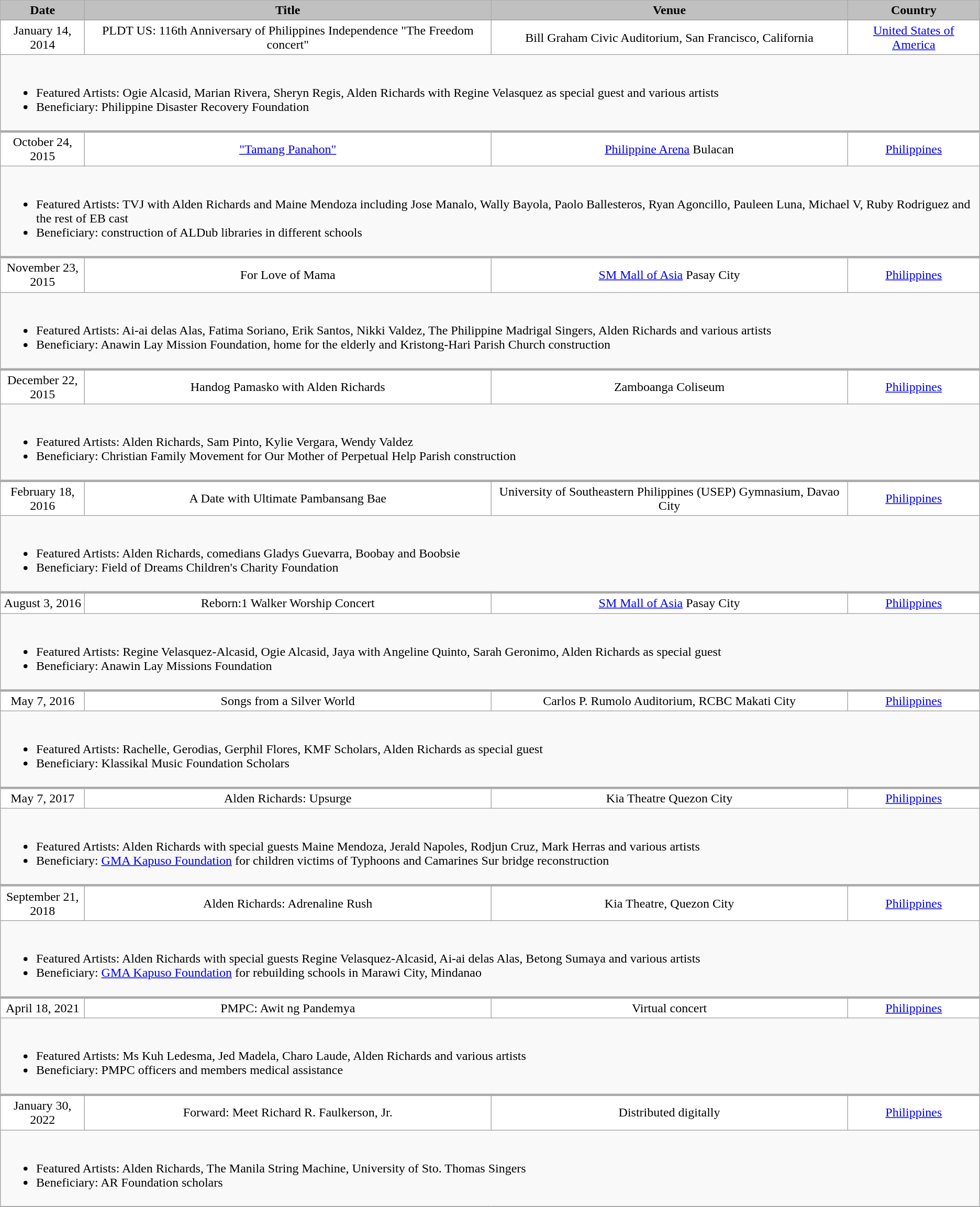<table class="wikitable">
<tr>
<th ! style="background:silver;" width=100>Date</th>
<th ! style="background:silver;">Title</th>
<th ! style="background:silver;">Venue</th>
<th ! style="background:silver;">Country</th>
</tr>
<tr style="background:#silver;">
</tr>
<tr>
<td style="background-color: white;" align="center" width=15>January 14, 2014</td>
<td style="background-color: white;" align="center">PLDT US: 116th Anniversary of Philippines Independence "The Freedom concert"</td>
<td style="background-color: white;" align="center">Bill Graham Civic Auditorium, San Francisco, California</td>
<td style="text-align:center;background-color: white;"><a href='#'>United States of America</a></td>
</tr>
<tr>
<td colspan="4" style="border-bottom-width:3px; padding:5px;"><br><ul><li>Featured Artists: Ogie Alcasid, Marian Rivera, Sheryn Regis, Alden Richards with Regine Velasquez as special guest and various artists</li><li>Beneficiary: Philippine Disaster Recovery Foundation</li></ul></td>
</tr>
<tr>
<td style="background-color: white;" align="center" width=15>October 24, 2015</td>
<td style="background-color: white;" align="center"><a href='#'>"Tamang Panahon"</a></td>
<td style="background-color: white;" align="center"><a href='#'>Philippine Arena</a> Bulacan</td>
<td style="text-align:center;background-color: white;"><a href='#'>Philippines</a></td>
</tr>
<tr>
<td colspan="4" style="border-bottom-width:3px; padding:5px;"><br><ul><li>Featured Artists: TVJ with Alden Richards and Maine Mendoza including Jose Manalo, Wally Bayola, Paolo Ballesteros, Ryan Agoncillo, Pauleen Luna, Michael V, Ruby Rodriguez and the rest of EB cast</li><li>Beneficiary: construction of ALDub libraries in different schools</li></ul></td>
</tr>
<tr>
<td style="background-color: white;" align="center" width=15>November 23, 2015</td>
<td style="background-color: white;" align="center">For Love of Mama</td>
<td style="background-color: white;" align="center"><a href='#'>SM Mall of Asia</a> Pasay City</td>
<td style="text-align:center;background-color: white;"><a href='#'>Philippines</a></td>
</tr>
<tr>
<td colspan="4" style="border-bottom-width:3px; padding:5px;"><br><ul><li>Featured Artists: Ai-ai delas Alas, Fatima Soriano, Erik Santos, Nikki Valdez, The Philippine Madrigal Singers, Alden Richards and various artists</li><li>Beneficiary: Anawin Lay Mission Foundation, home for the elderly and Kristong-Hari Parish Church construction</li></ul></td>
</tr>
<tr>
<td style="background-color: white;" align="center" width=15>December 22, 2015</td>
<td style="background-color: white;" align="center">Handog Pamasko with Alden Richards</td>
<td style="background-color: white;" align="center">Zamboanga Coliseum</td>
<td style="text-align:center;background-color: white;"><a href='#'>Philippines</a></td>
</tr>
<tr>
<td colspan="4" style="border-bottom-width:3px; padding:5px;"><br><ul><li>Featured Artists: Alden Richards, Sam Pinto, Kylie Vergara, Wendy Valdez</li><li>Beneficiary: Christian Family Movement for Our Mother of Perpetual Help Parish construction</li></ul></td>
</tr>
<tr>
<td style="background-color: white;" align="center" width=15>February 18, 2016</td>
<td style="background-color: white;" align="center">A Date with Ultimate Pambansang Bae</td>
<td style="background-color: white;" align="center">University of Southeastern Philippines (USEP) Gymnasium, Davao City</td>
<td style="text-align:center;background-color: white;"><a href='#'>Philippines</a></td>
</tr>
<tr>
<td colspan="4" style="border-bottom-width:3px; padding:5px;"><br><ul><li>Featured Artists: Alden Richards, comedians Gladys Guevarra, Boobay and Boobsie</li><li>Beneficiary: Field of Dreams Children's Charity Foundation</li></ul></td>
</tr>
<tr>
<td style="background-color: white;" align="center" width=15>August 3, 2016</td>
<td style="background-color: white;" align="center">Reborn:1 Walker Worship Concert</td>
<td style="background-color: white;" align="center"><a href='#'>SM Mall of Asia</a> Pasay City</td>
<td style="text-align:center;background-color: white;"><a href='#'>Philippines</a></td>
</tr>
<tr>
<td colspan="4" style="border-bottom-width:3px; padding:5px;"><br><ul><li>Featured Artists: Regine Velasquez-Alcasid, Ogie Alcasid, Jaya with Angeline Quinto, Sarah Geronimo, Alden Richards as special guest</li><li>Beneficiary: Anawin Lay Missions Foundation</li></ul></td>
</tr>
<tr>
<td style="background-color: white;" align="center" width=15>May 7, 2016</td>
<td style="background-color: white;" align="center">Songs from a Silver World</td>
<td style="background-color: white;" align="center">Carlos P. Rumolo Auditorium, RCBC Makati City</td>
<td style="text-align:center;background-color: white;"><a href='#'>Philippines</a></td>
</tr>
<tr>
<td colspan="4" style="border-bottom-width:3px; padding:5px;"><br><ul><li>Featured Artists: Rachelle, Gerodias, Gerphil Flores, KMF Scholars, Alden Richards as special guest</li><li>Beneficiary: Klassikal Music Foundation Scholars</li></ul></td>
</tr>
<tr>
<td style="background-color: white;" align="center" width=15>May 7, 2017</td>
<td style="background-color: white;" align="center">Alden Richards: Upsurge</td>
<td style="background-color: white;" align="center">Kia Theatre Quezon City</td>
<td style="text-align:center;background-color: white;"><a href='#'>Philippines</a></td>
</tr>
<tr>
<td colspan="4" style="border-bottom-width:3px; padding:5px;"><br><ul><li>Featured Artists: Alden Richards with special guests Maine Mendoza, Jerald Napoles, Rodjun Cruz, Mark Herras and various artists</li><li>Beneficiary: <a href='#'>GMA Kapuso Foundation</a> for children victims of Typhoons and Camarines Sur bridge reconstruction</li></ul></td>
</tr>
<tr>
<td style="background-color: white;" align="center" width=15>September 21, 2018</td>
<td style="background-color: white;" align="center">Alden Richards: Adrenaline Rush</td>
<td style="background-color: white;" align="center">Kia Theatre, Quezon City</td>
<td style="text-align:center;background-color: white;"><a href='#'>Philippines</a></td>
</tr>
<tr>
<td colspan="4" style="border-bottom-width:3px; padding:5px;"><br><ul><li>Featured Artists: Alden Richards with special guests Regine Velasquez-Alcasid, Ai-ai delas Alas, Betong Sumaya and various artists</li><li>Beneficiary: <a href='#'>GMA Kapuso Foundation</a> for rebuilding schools in Marawi City, Mindanao</li></ul></td>
</tr>
<tr>
<td style="background-color: white;" align="center" width=15>April 18, 2021</td>
<td style="background-color: white;" align="center">PMPC: Awit ng Pandemya</td>
<td style="background-color: white;" align="center">Virtual concert</td>
<td style="text-align:center;background-color: white;"><a href='#'>Philippines</a></td>
</tr>
<tr>
<td colspan="4" style="border-bottom-width:3px; padding:5px;"><br><ul><li>Featured Artists: Ms Kuh Ledesma, Jed Madela, Charo Laude, Alden Richards and various artists</li><li>Beneficiary: PMPC officers and members medical assistance</li></ul></td>
</tr>
<tr>
<td style="background-color: white;" align="center" width=15>January 30, 2022</td>
<td style="background-color: white;" align="center">Forward: Meet Richard R. Faulkerson, Jr.</td>
<td style="background-color: white;" align="center">Distributed digitally</td>
<td style="text-align:center;background-color: white;"><a href='#'>Philippines</a></td>
</tr>
<tr>
<td colspan="4" style="border-bottom-width:3px; padding:5px;"><br><ul><li>Featured Artists: Alden Richards, The Manila String Machine, University of Sto. Thomas Singers</li><li>Beneficiary: AR Foundation scholars</li></ul></td>
</tr>
<tr>
</tr>
</table>
